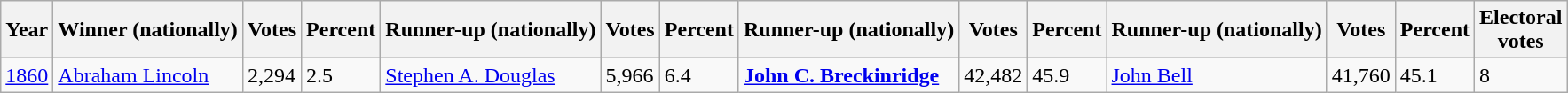<table class="wikitable sortable">
<tr>
<th data-sort-type="number">Year</th>
<th>Winner (nationally)</th>
<th data-sort-type="number">Votes</th>
<th data-sort-type="number">Percent</th>
<th>Runner-up (nationally)</th>
<th data-sort-type="number">Votes</th>
<th data-sort-type="number">Percent</th>
<th>Runner-up (nationally)</th>
<th data-sort-type="number">Votes</th>
<th data-sort-type="number">Percent</th>
<th>Runner-up (nationally)</th>
<th data-sort-type="number">Votes</th>
<th data-sort-type="number">Percent</th>
<th data-sort-type="number">Electoral<br>votes</th>
</tr>
<tr>
<td style"text-align:left"><a href='#'>1860</a></td>
<td><a href='#'>Abraham Lincoln</a></td>
<td>2,294</td>
<td>2.5</td>
<td><a href='#'>Stephen A. Douglas</a></td>
<td>5,966</td>
<td>6.4</td>
<td><strong><a href='#'>John C. Breckinridge</a></strong></td>
<td>42,482</td>
<td>45.9</td>
<td><a href='#'>John Bell</a></td>
<td>41,760</td>
<td>45.1</td>
<td>8</td>
</tr>
</table>
